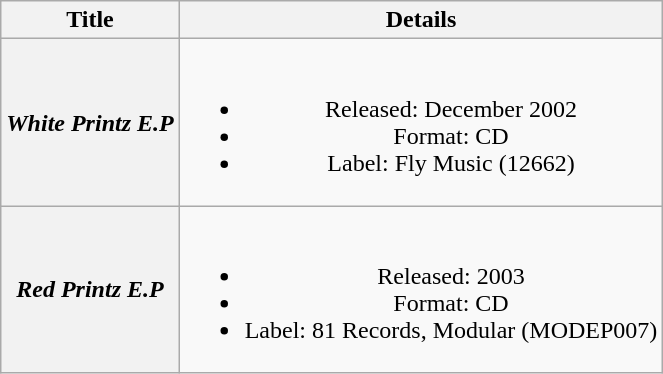<table class="wikitable plainrowheaders" style="text-align:center;" border="1">
<tr>
<th>Title</th>
<th>Details</th>
</tr>
<tr>
<th scope="row"><em>White Printz E.P</em></th>
<td><br><ul><li>Released: December 2002</li><li>Format: CD</li><li>Label: Fly Music (12662)</li></ul></td>
</tr>
<tr>
<th scope="row"><em>Red Printz E.P</em></th>
<td><br><ul><li>Released: 2003</li><li>Format: CD</li><li>Label: 81 Records, Modular (MODEP007)</li></ul></td>
</tr>
</table>
